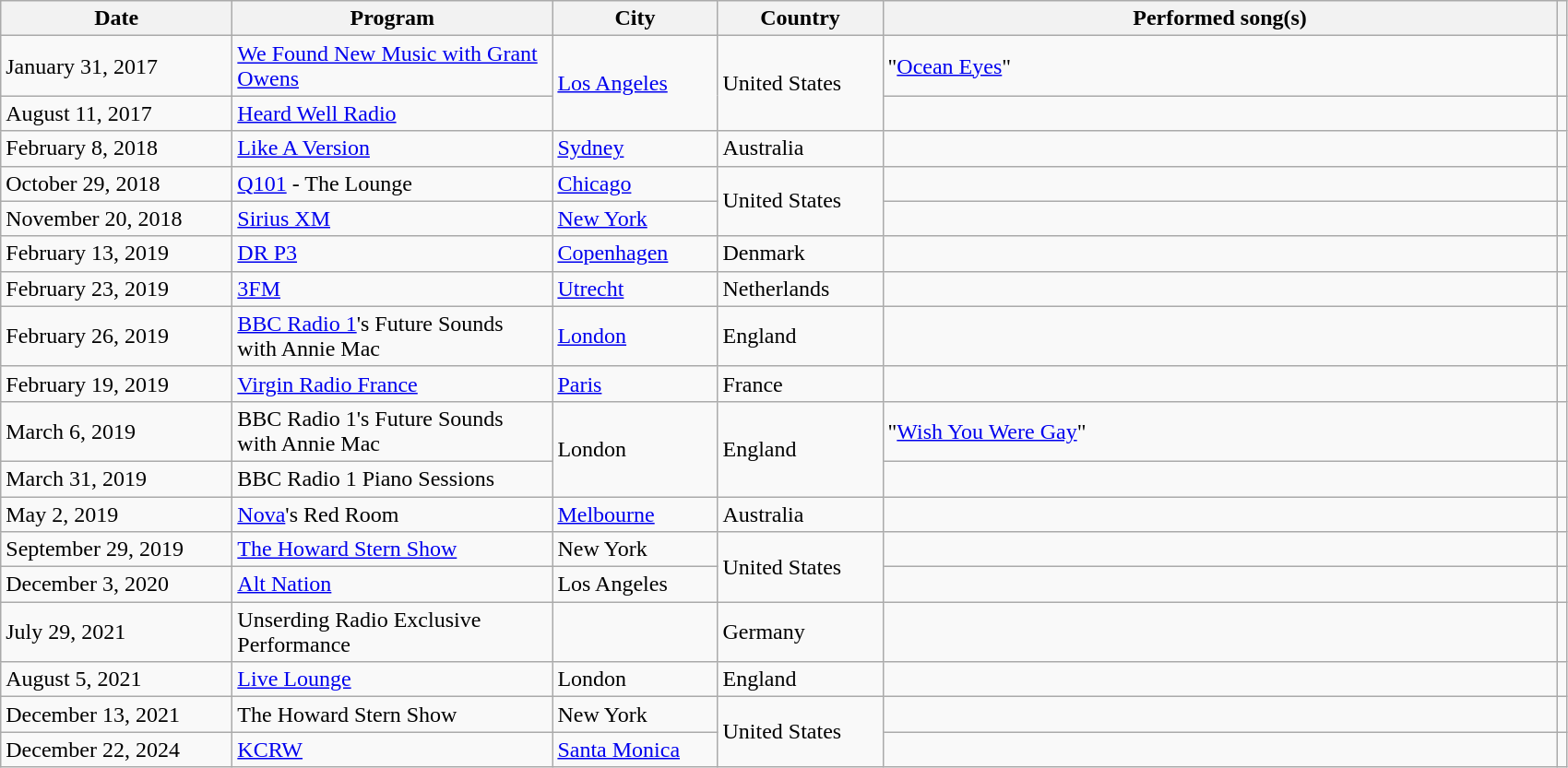<table class="wikitable sortable plainrowheaders">
<tr>
<th scope="col" style="width:10em;">Date</th>
<th scope="col" style="width:14em;">Program</th>
<th scope="col" style="width:7em;">City</th>
<th scope="col" style="width:7em;">Country</th>
<th scope="col" style="width:30em;">Performed song(s)</th>
<th scope="col" class="unsortable"></th>
</tr>
<tr>
<td>January 31, 2017</td>
<td><a href='#'>We Found New Music with Grant Owens</a></td>
<td rowspan="2"><a href='#'>Los Angeles</a></td>
<td rowspan="2">United States</td>
<td>"<a href='#'>Ocean Eyes</a>"</td>
<td></td>
</tr>
<tr>
<td>August 11, 2017</td>
<td><a href='#'>Heard Well Radio</a></td>
<td></td>
<td></td>
</tr>
<tr>
<td>February 8, 2018</td>
<td><a href='#'>Like A Version</a></td>
<td><a href='#'>Sydney</a></td>
<td>Australia</td>
<td></td>
<td></td>
</tr>
<tr>
<td>October 29, 2018</td>
<td><a href='#'>Q101</a> - The Lounge</td>
<td><a href='#'>Chicago</a></td>
<td rowspan="2">United States</td>
<td></td>
<td></td>
</tr>
<tr>
<td>November 20, 2018</td>
<td><a href='#'>Sirius XM</a></td>
<td><a href='#'>New York</a></td>
<td></td>
<td></td>
</tr>
<tr>
<td>February 13, 2019</td>
<td><a href='#'>DR P3</a></td>
<td><a href='#'>Copenhagen</a></td>
<td>Denmark</td>
<td></td>
<td></td>
</tr>
<tr>
<td>February 23, 2019</td>
<td><a href='#'>3FM</a></td>
<td><a href='#'>Utrecht</a></td>
<td>Netherlands</td>
<td></td>
<td></td>
</tr>
<tr>
<td>February 26, 2019</td>
<td><a href='#'>BBC Radio 1</a>'s Future Sounds with Annie Mac</td>
<td><a href='#'>London</a></td>
<td>England</td>
<td></td>
<td></td>
</tr>
<tr>
<td>February 19, 2019</td>
<td><a href='#'>Virgin Radio France</a></td>
<td><a href='#'>Paris</a></td>
<td>France</td>
<td></td>
<td></td>
</tr>
<tr>
<td>March 6, 2019</td>
<td>BBC Radio 1's Future Sounds with Annie Mac</td>
<td rowspan="2">London</td>
<td rowspan="2">England</td>
<td>"<a href='#'>Wish You Were Gay</a>"</td>
<td></td>
</tr>
<tr>
<td>March 31, 2019</td>
<td>BBC Radio 1 Piano Sessions</td>
<td></td>
<td></td>
</tr>
<tr>
<td>May 2, 2019</td>
<td><a href='#'>Nova</a>'s Red Room</td>
<td><a href='#'>Melbourne</a></td>
<td>Australia</td>
<td></td>
<td></td>
</tr>
<tr>
<td>September 29, 2019</td>
<td><a href='#'>The Howard Stern Show</a></td>
<td>New York</td>
<td rowspan="2">United States</td>
<td></td>
<td></td>
</tr>
<tr>
<td>December 3, 2020</td>
<td><a href='#'>Alt Nation</a></td>
<td>Los Angeles</td>
<td></td>
<td></td>
</tr>
<tr>
<td>July 29, 2021</td>
<td>Unserding Radio Exclusive Performance</td>
<td></td>
<td>Germany</td>
<td></td>
<td></td>
</tr>
<tr>
<td>August 5, 2021</td>
<td><a href='#'>Live Lounge</a></td>
<td>London</td>
<td>England</td>
<td></td>
<td></td>
</tr>
<tr>
<td>December 13, 2021</td>
<td>The Howard Stern Show</td>
<td>New York</td>
<td rowspan="2">United States</td>
<td></td>
<td></td>
</tr>
<tr>
<td>December 22, 2024</td>
<td><a href='#'>KCRW</a></td>
<td><a href='#'>Santa Monica</a></td>
<td></td>
<td></td>
</tr>
</table>
